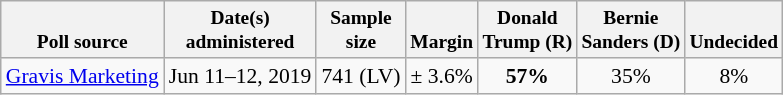<table class="wikitable" style="font-size:90%;text-align:center;">
<tr valign=bottom style="font-size:90%;">
<th>Poll source</th>
<th>Date(s)<br>administered</th>
<th>Sample<br>size</th>
<th>Margin<br></th>
<th>Donald<br>Trump (R)</th>
<th>Bernie<br>Sanders (D)</th>
<th>Undecided</th>
</tr>
<tr>
<td style="text-align:left;"><a href='#'>Gravis Marketing</a></td>
<td>Jun 11–12, 2019</td>
<td>741 (LV)</td>
<td>± 3.6%</td>
<td><strong>57%</strong></td>
<td>35%</td>
<td>8%</td>
</tr>
</table>
